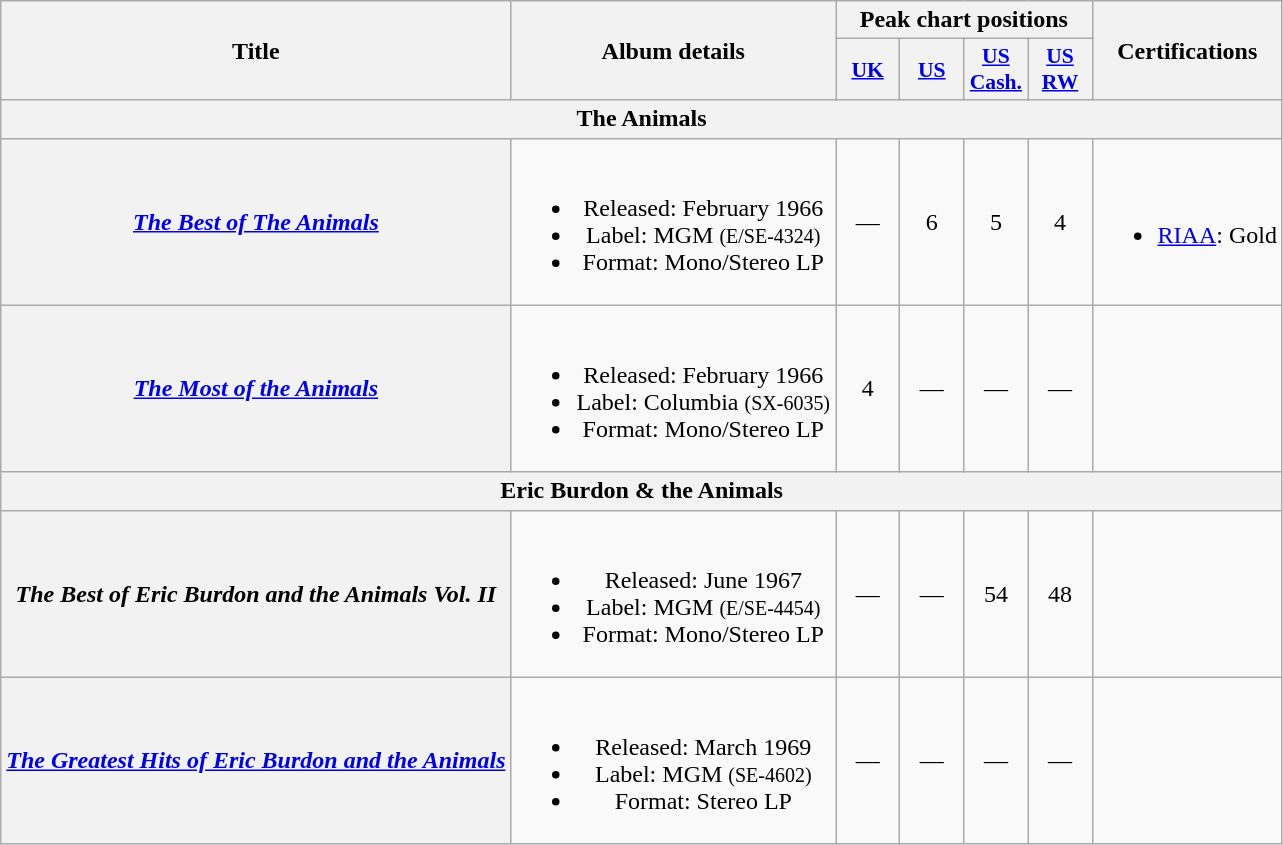<table class="wikitable plainrowheaders" style="text-align:center;">
<tr>
<th scope="col" rowspan=2>Title</th>
<th scope="col" rowspan=2>Album details</th>
<th scope="col" colspan=4>Peak chart positions</th>
<th scope="col" rowspan=2>Certifications</th>
</tr>
<tr>
<th scope="col" style="width:2.5em;font-size:90%;"><a href='#'>UK</a><br></th>
<th scope="col" style="width:2.5em;font-size:90%;"><a href='#'>US</a><br></th>
<th scope="col" style="width:2.5em;font-size:90%;"><a href='#'>US<br>Cash.</a><br></th>
<th scope="col" style="width:2.5em;font-size:90%;"><a href='#'>US<br>RW</a><br></th>
</tr>
<tr>
<th colspan="7">The Animals</th>
</tr>
<tr>
<th scope="row"><em><a href='#'>The Best of The Animals</a></em></th>
<td><br><ul><li>Released: February 1966</li><li>Label: MGM <small>(E/SE-4324)</small></li><li>Format: Mono/Stereo LP</li></ul></td>
<td>—</td>
<td>6</td>
<td>5</td>
<td>4</td>
<td><br><ul><li><a href='#'>RIAA</a>: Gold</li></ul></td>
</tr>
<tr>
<th scope="row"><em><a href='#'>The Most of the Animals</a></em></th>
<td><br><ul><li>Released: February 1966</li><li>Label: Columbia <small>(SX-6035)</small></li><li>Format: Mono/Stereo LP</li></ul></td>
<td>4</td>
<td>—</td>
<td>—</td>
<td>—</td>
<td></td>
</tr>
<tr>
<th colspan="7">Eric Burdon & the Animals</th>
</tr>
<tr>
<th scope="row"><em>The Best of Eric Burdon and the Animals Vol. II</em></th>
<td><br><ul><li>Released: June 1967</li><li>Label: MGM <small>(E/SE-4454)</small></li><li>Format: Mono/Stereo LP</li></ul></td>
<td>—</td>
<td>—</td>
<td>54</td>
<td>48</td>
<td></td>
</tr>
<tr>
<th scope="row"><em><a href='#'>The Greatest Hits of Eric Burdon and the Animals</a></em></th>
<td><br><ul><li>Released: March 1969</li><li>Label: MGM <small>(SE-4602)</small></li><li>Format: Stereo LP</li></ul></td>
<td>—</td>
<td>—</td>
<td>—</td>
<td>—</td>
<td></td>
</tr>
</table>
